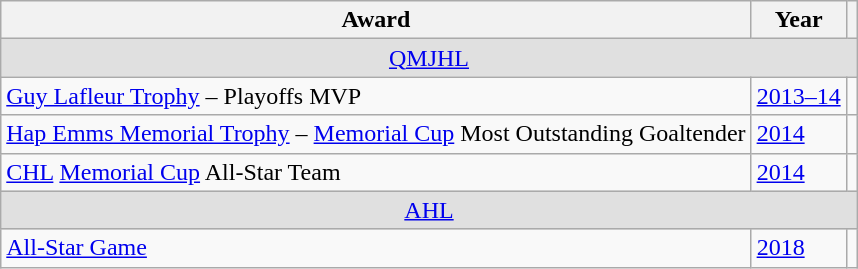<table class="wikitable">
<tr>
<th>Award</th>
<th>Year</th>
<th></th>
</tr>
<tr ALIGN="center" bgcolor="#e0e0e0">
<td colspan="3"><a href='#'>QMJHL</a></td>
</tr>
<tr>
<td><a href='#'>Guy Lafleur Trophy</a> – Playoffs MVP</td>
<td><a href='#'>2013–14</a></td>
<td></td>
</tr>
<tr>
<td><a href='#'>Hap Emms Memorial Trophy</a> – <a href='#'>Memorial Cup</a> Most Outstanding Goaltender</td>
<td><a href='#'>2014</a></td>
<td></td>
</tr>
<tr>
<td><a href='#'>CHL</a> <a href='#'>Memorial Cup</a> All-Star Team</td>
<td><a href='#'>2014</a></td>
<td></td>
</tr>
<tr ALIGN="center" bgcolor="#e0e0e0">
<td colspan="3"><a href='#'>AHL</a></td>
</tr>
<tr>
<td><a href='#'>All-Star Game</a></td>
<td><a href='#'>2018</a></td>
<td></td>
</tr>
</table>
